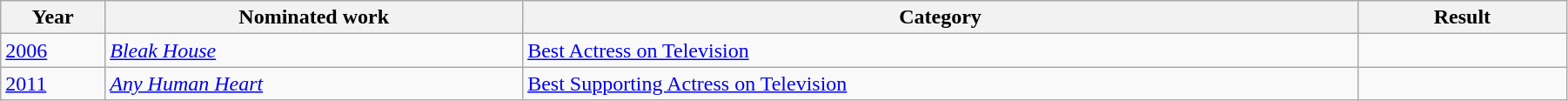<table style="width:95%;" class="wikitable sortable">
<tr>
<th style="width:5%;">Year</th>
<th style="width:20%;">Nominated work</th>
<th style="width:40%;">Category</th>
<th style="width:10%;">Result</th>
</tr>
<tr>
<td><a href='#'>2006</a></td>
<td><em><a href='#'>Bleak House</a></em></td>
<td><a href='#'>Best Actress on Television</a></td>
<td></td>
</tr>
<tr>
<td><a href='#'>2011</a></td>
<td><em><a href='#'>Any Human Heart</a></em></td>
<td><a href='#'>Best Supporting Actress on Television</a></td>
<td></td>
</tr>
</table>
